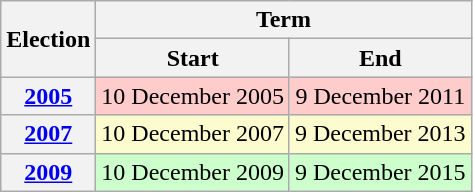<table class="wikitable" style="text-align:center">
<tr>
<th rowspan="2">Election</th>
<th colspan="2">Term</th>
</tr>
<tr>
<th>Start</th>
<th>End</th>
</tr>
<tr>
<th><a href='#'>2005</a></th>
<td bgcolor="#fcc">10 December 2005</td>
<td bgcolor="#fcc">9 December 2011</td>
</tr>
<tr>
<th><a href='#'>2007</a></th>
<td bgcolor="#fcfccf">10 December 2007</td>
<td bgcolor="#fcfccf">9 December 2013</td>
</tr>
<tr>
<th><a href='#'>2009</a></th>
<td bgcolor="#cfc">10 December 2009</td>
<td bgcolor="#cfc">9 December 2015</td>
</tr>
</table>
